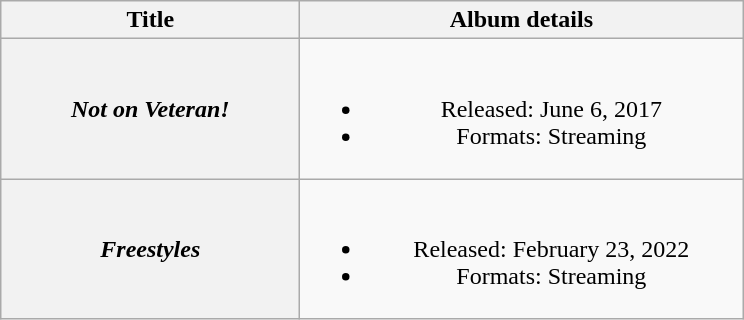<table class="wikitable plainrowheaders" style="text-align:center;">
<tr>
<th scope="col" style="width:12em;">Title</th>
<th scope="col" style="width:18em;">Album details</th>
</tr>
<tr>
<th scope="row"><em>Not on Veteran!</em></th>
<td><br><ul><li>Released: June 6, 2017</li><li>Formats: Streaming</li></ul></td>
</tr>
<tr>
<th scope="row"><em>Freestyles</em></th>
<td><br><ul><li>Released: February 23, 2022</li><li>Formats: Streaming</li></ul></td>
</tr>
</table>
